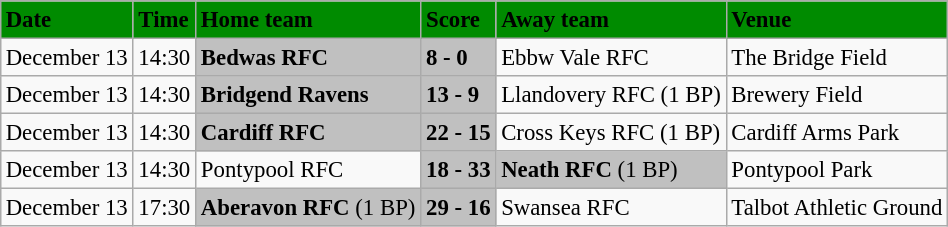<table class="wikitable" style="margin:0.5em auto; font-size:95%">
<tr bgcolor="#008B00">
<td><strong>Date</strong></td>
<td><strong>Time</strong></td>
<td><strong>Home team</strong></td>
<td><strong>Score</strong></td>
<td><strong>Away team</strong></td>
<td><strong>Venue</strong></td>
</tr>
<tr>
<td>December 13</td>
<td>14:30</td>
<td bgcolor="silver"><strong>Bedwas RFC</strong></td>
<td bgcolor="silver"><strong> 8 - 0</strong></td>
<td>Ebbw Vale RFC</td>
<td>The Bridge Field</td>
</tr>
<tr>
<td>December 13</td>
<td>14:30</td>
<td bgcolor="silver"><strong>Bridgend Ravens</strong></td>
<td bgcolor="silver"><strong>13 - 9</strong></td>
<td>Llandovery RFC (1 BP)</td>
<td>Brewery Field</td>
</tr>
<tr>
<td>December 13</td>
<td>14:30</td>
<td bgcolor="silver"><strong>Cardiff RFC</strong></td>
<td bgcolor="silver"><strong>22 - 15</strong></td>
<td>Cross Keys RFC (1 BP)</td>
<td>Cardiff Arms Park</td>
</tr>
<tr>
<td>December 13</td>
<td>14:30</td>
<td>Pontypool RFC</td>
<td bgcolor="silver"><strong>18 - 33</strong></td>
<td bgcolor="silver"><strong>Neath RFC</strong> (1 BP)</td>
<td>Pontypool Park</td>
</tr>
<tr>
<td>December 13</td>
<td>17:30</td>
<td bgcolor="silver"><strong>Aberavon RFC</strong> (1 BP)</td>
<td bgcolor="silver"><strong>29 - 16</strong></td>
<td>Swansea RFC</td>
<td>Talbot Athletic Ground</td>
</tr>
</table>
